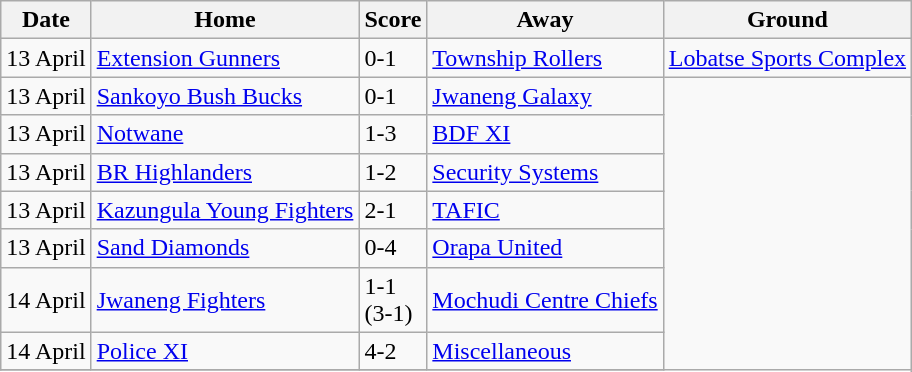<table class="wikitable sortable">
<tr>
<th>Date</th>
<th>Home</th>
<th>Score</th>
<th>Away</th>
<th>Ground</th>
</tr>
<tr>
<td>13 April</td>
<td><a href='#'>Extension Gunners</a></td>
<td>0-1</td>
<td><a href='#'>Township Rollers</a></td>
<td><a href='#'>Lobatse Sports Complex</a></td>
</tr>
<tr>
<td>13 April</td>
<td><a href='#'>Sankoyo Bush Bucks</a></td>
<td>0-1</td>
<td><a href='#'>Jwaneng Galaxy</a></td>
</tr>
<tr>
<td>13 April</td>
<td><a href='#'>Notwane</a></td>
<td>1-3</td>
<td><a href='#'>BDF XI</a></td>
</tr>
<tr>
<td>13 April</td>
<td><a href='#'>BR Highlanders</a></td>
<td>1-2</td>
<td><a href='#'>Security Systems</a></td>
</tr>
<tr>
<td>13 April</td>
<td><a href='#'>Kazungula Young Fighters</a></td>
<td>2-1</td>
<td><a href='#'>TAFIC</a></td>
</tr>
<tr>
<td>13 April</td>
<td><a href='#'>Sand Diamonds</a></td>
<td>0-4</td>
<td><a href='#'>Orapa United</a></td>
</tr>
<tr>
<td>14 April</td>
<td><a href='#'>Jwaneng Fighters</a></td>
<td>1-1<br>(3-1)</td>
<td><a href='#'>Mochudi Centre Chiefs</a></td>
</tr>
<tr>
<td>14 April</td>
<td><a href='#'>Police XI</a></td>
<td>4-2</td>
<td><a href='#'>Miscellaneous</a></td>
</tr>
<tr>
</tr>
</table>
